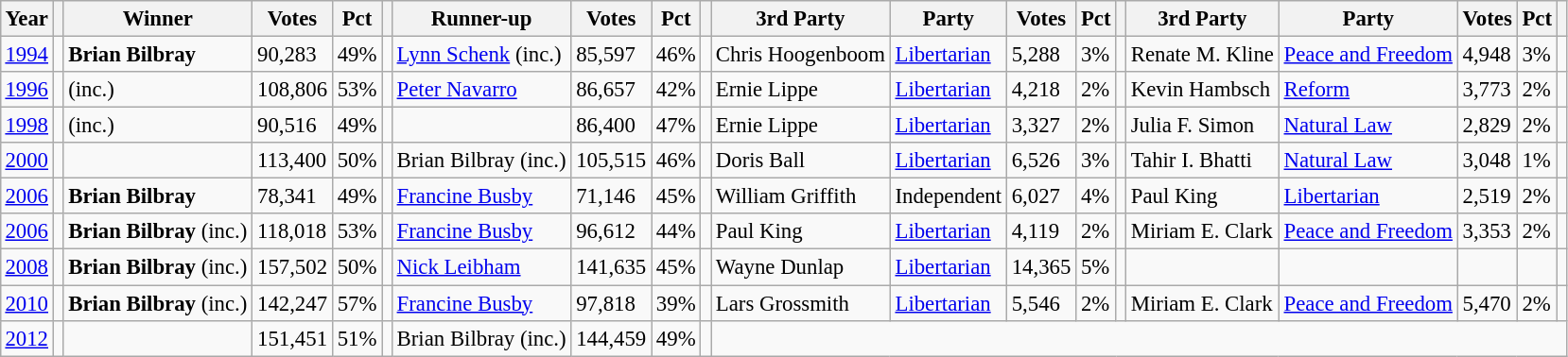<table class="wikitable" style="margin:0.5em ; font-size:95%">
<tr>
<th>Year</th>
<th></th>
<th>Winner</th>
<th>Votes</th>
<th>Pct</th>
<th></th>
<th>Runner-up</th>
<th>Votes</th>
<th>Pct</th>
<th></th>
<th>3rd Party</th>
<th>Party</th>
<th>Votes</th>
<th>Pct</th>
<th></th>
<th>3rd Party</th>
<th>Party</th>
<th>Votes</th>
<th>Pct</th>
<th></th>
</tr>
<tr>
<td><a href='#'>1994</a></td>
<td></td>
<td><strong>Brian Bilbray</strong></td>
<td>90,283</td>
<td>49%</td>
<td></td>
<td><a href='#'>Lynn Schenk</a> (inc.)</td>
<td>85,597</td>
<td>46%</td>
<td></td>
<td>Chris Hoogenboom</td>
<td><a href='#'>Libertarian</a></td>
<td>5,288</td>
<td>3%</td>
<td></td>
<td>Renate M. Kline</td>
<td><a href='#'>Peace and Freedom</a></td>
<td>4,948</td>
<td>3%</td>
<td></td>
</tr>
<tr>
<td><a href='#'>1996</a></td>
<td></td>
<td> (inc.)</td>
<td>108,806</td>
<td>53%</td>
<td></td>
<td><a href='#'>Peter Navarro</a></td>
<td>86,657</td>
<td>42%</td>
<td></td>
<td>Ernie Lippe</td>
<td><a href='#'>Libertarian</a></td>
<td>4,218</td>
<td>2%</td>
<td></td>
<td>Kevin Hambsch</td>
<td><a href='#'>Reform</a></td>
<td>3,773</td>
<td>2%</td>
<td></td>
</tr>
<tr>
<td><a href='#'>1998</a></td>
<td></td>
<td> (inc.)</td>
<td>90,516</td>
<td>49%</td>
<td></td>
<td></td>
<td>86,400</td>
<td>47%</td>
<td></td>
<td>Ernie Lippe</td>
<td><a href='#'>Libertarian</a></td>
<td>3,327</td>
<td>2%</td>
<td></td>
<td>Julia F. Simon</td>
<td><a href='#'>Natural Law</a></td>
<td>2,829</td>
<td>2%</td>
<td></td>
</tr>
<tr>
<td><a href='#'>2000</a></td>
<td></td>
<td><strong></strong></td>
<td>113,400</td>
<td>50%</td>
<td></td>
<td>Brian Bilbray (inc.)</td>
<td>105,515</td>
<td>46%</td>
<td></td>
<td>Doris Ball</td>
<td><a href='#'>Libertarian</a></td>
<td>6,526</td>
<td>3%</td>
<td></td>
<td>Tahir I. Bhatti</td>
<td><a href='#'>Natural Law</a></td>
<td>3,048</td>
<td>1%</td>
<td></td>
</tr>
<tr>
<td><a href='#'>2006</a></td>
<td></td>
<td><strong>Brian Bilbray</strong></td>
<td>78,341</td>
<td>49%</td>
<td></td>
<td><a href='#'>Francine Busby</a></td>
<td>71,146</td>
<td>45%</td>
<td></td>
<td>William Griffith</td>
<td>Independent</td>
<td>6,027</td>
<td>4%</td>
<td></td>
<td>Paul King</td>
<td><a href='#'>Libertarian</a></td>
<td>2,519</td>
<td>2%</td>
<td></td>
</tr>
<tr>
<td><a href='#'>2006</a></td>
<td></td>
<td><strong>Brian Bilbray</strong> (inc.)</td>
<td>118,018</td>
<td>53%</td>
<td></td>
<td><a href='#'>Francine Busby</a></td>
<td>96,612</td>
<td>44%</td>
<td></td>
<td>Paul King</td>
<td><a href='#'>Libertarian</a></td>
<td>4,119</td>
<td>2%</td>
<td></td>
<td>Miriam E. Clark</td>
<td><a href='#'>Peace and Freedom</a></td>
<td>3,353</td>
<td>2%</td>
<td></td>
</tr>
<tr>
<td><a href='#'>2008</a></td>
<td></td>
<td><strong>Brian Bilbray</strong> (inc.)</td>
<td>157,502</td>
<td>50%</td>
<td></td>
<td><a href='#'>Nick Leibham</a></td>
<td>141,635</td>
<td>45%</td>
<td></td>
<td>Wayne Dunlap</td>
<td><a href='#'>Libertarian</a></td>
<td>14,365</td>
<td>5%</td>
<td></td>
<td></td>
<td></td>
<td></td>
<td></td>
<td></td>
</tr>
<tr>
<td><a href='#'>2010</a></td>
<td></td>
<td><strong>Brian Bilbray</strong> (inc.)</td>
<td>142,247</td>
<td>57%</td>
<td></td>
<td><a href='#'>Francine Busby</a></td>
<td>97,818</td>
<td>39%</td>
<td></td>
<td>Lars Grossmith</td>
<td><a href='#'>Libertarian</a></td>
<td>5,546</td>
<td>2%</td>
<td></td>
<td>Miriam E. Clark</td>
<td><a href='#'>Peace and Freedom</a></td>
<td>5,470</td>
<td>2%</td>
<td></td>
</tr>
<tr>
<td><a href='#'>2012</a></td>
<td></td>
<td><strong></strong></td>
<td>151,451</td>
<td>51%</td>
<td></td>
<td>Brian Bilbray (inc.)</td>
<td>144,459</td>
<td>49%</td>
<td></td>
</tr>
</table>
